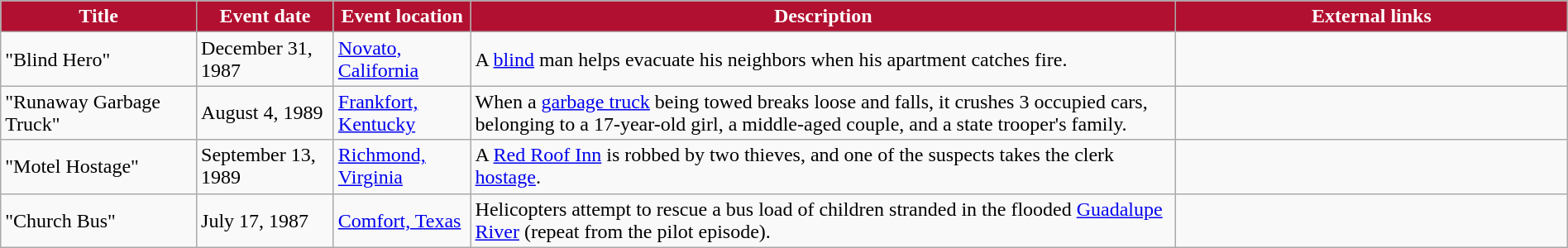<table class="wikitable" style="width: 100%;">
<tr>
<th style="background: #B11030; color: #FFFFFF; width: 10%;">Title</th>
<th style="background: #B11030; color: #FFFFFF; width: 7%;">Event date</th>
<th style="background: #B11030; color: #FFFFFF; width: 7%;">Event location</th>
<th style="background: #B11030; color: #FFFFFF; width: 36%;">Description</th>
<th style="background: #B11030; color: #FFFFFF; width: 20%;">External links</th>
</tr>
<tr>
<td>"Blind Hero"</td>
<td>December 31, 1987</td>
<td><a href='#'>Novato, California</a></td>
<td>A <a href='#'>blind</a> man helps evacuate his neighbors when his apartment catches fire.</td>
<td></td>
</tr>
<tr>
<td>"Runaway Garbage Truck"</td>
<td>August 4, 1989</td>
<td><a href='#'>Frankfort, Kentucky</a></td>
<td>When a <a href='#'>garbage truck</a> being towed breaks loose and falls, it crushes 3 occupied cars, belonging to a 17-year-old girl, a middle-aged couple, and a state trooper's family.</td>
<td></td>
</tr>
<tr>
<td>"Motel Hostage"</td>
<td>September 13, 1989</td>
<td><a href='#'>Richmond, Virginia</a></td>
<td>A <a href='#'>Red Roof Inn</a> is robbed by two thieves, and one of the suspects takes the clerk <a href='#'>hostage</a>.</td>
<td></td>
</tr>
<tr>
<td>"Church Bus"</td>
<td>July 17, 1987</td>
<td><a href='#'>Comfort, Texas</a></td>
<td>Helicopters attempt to rescue a bus load of children stranded in the flooded <a href='#'>Guadalupe River</a> (repeat from the pilot episode).</td>
<td></td>
</tr>
</table>
